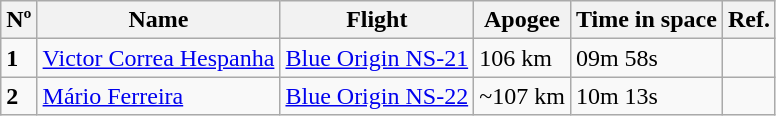<table class="wikitable">
<tr>
<th>Nº</th>
<th>Name</th>
<th>Flight</th>
<th>Apogee</th>
<th>Time in space</th>
<th>Ref.</th>
</tr>
<tr>
<td><strong>1</strong></td>
<td> <a href='#'>Victor Correa Hespanha</a></td>
<td> <a href='#'>Blue Origin NS-21</a></td>
<td>106 km</td>
<td>09m 58s</td>
<td></td>
</tr>
<tr>
<td><strong>2</strong></td>
<td> <a href='#'>Mário Ferreira</a></td>
<td> <a href='#'>Blue Origin NS-22</a></td>
<td>~107 km</td>
<td>10m 13s</td>
<td></td>
</tr>
</table>
